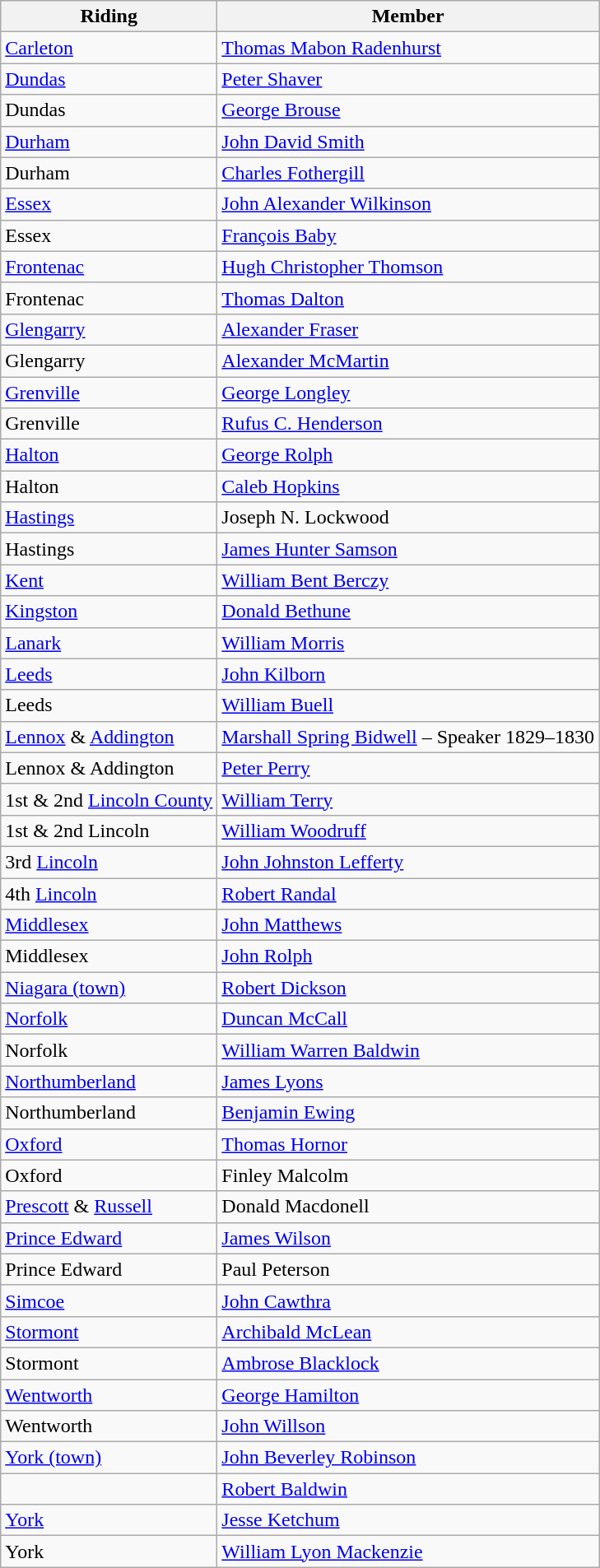<table class="wikitable">
<tr>
<th>Riding</th>
<th>Member</th>
</tr>
<tr>
<td><a href='#'>Carleton</a></td>
<td><a href='#'>Thomas Mabon Radenhurst</a></td>
</tr>
<tr>
<td><a href='#'>Dundas</a></td>
<td><a href='#'>Peter Shaver</a></td>
</tr>
<tr>
<td>Dundas</td>
<td><a href='#'>George Brouse</a></td>
</tr>
<tr>
<td><a href='#'>Durham</a></td>
<td><a href='#'>John David Smith</a></td>
</tr>
<tr>
<td>Durham</td>
<td><a href='#'>Charles Fothergill</a></td>
</tr>
<tr>
<td><a href='#'>Essex</a></td>
<td><a href='#'>John Alexander Wilkinson</a></td>
</tr>
<tr>
<td>Essex</td>
<td><a href='#'>François Baby</a></td>
</tr>
<tr>
<td><a href='#'>Frontenac</a></td>
<td><a href='#'>Hugh Christopher Thomson</a></td>
</tr>
<tr>
<td>Frontenac</td>
<td><a href='#'>Thomas Dalton</a></td>
</tr>
<tr>
<td><a href='#'>Glengarry</a></td>
<td><a href='#'>Alexander Fraser</a></td>
</tr>
<tr>
<td>Glengarry</td>
<td><a href='#'>Alexander McMartin</a></td>
</tr>
<tr>
<td><a href='#'>Grenville</a></td>
<td><a href='#'>George Longley</a></td>
</tr>
<tr>
<td>Grenville</td>
<td><a href='#'>Rufus C. Henderson</a></td>
</tr>
<tr>
<td><a href='#'>Halton</a></td>
<td><a href='#'>George Rolph</a></td>
</tr>
<tr>
<td>Halton</td>
<td><a href='#'>Caleb Hopkins</a></td>
</tr>
<tr>
<td><a href='#'>Hastings</a></td>
<td>Joseph N. Lockwood</td>
</tr>
<tr>
<td>Hastings</td>
<td><a href='#'>James Hunter Samson</a></td>
</tr>
<tr>
<td><a href='#'>Kent</a></td>
<td><a href='#'>William Bent Berczy</a></td>
</tr>
<tr>
<td><a href='#'>Kingston</a></td>
<td><a href='#'>Donald Bethune</a></td>
</tr>
<tr>
<td><a href='#'>Lanark</a></td>
<td><a href='#'>William Morris</a></td>
</tr>
<tr>
<td><a href='#'>Leeds</a></td>
<td><a href='#'>John Kilborn</a></td>
</tr>
<tr>
<td>Leeds</td>
<td><a href='#'>William Buell</a></td>
</tr>
<tr>
<td><a href='#'>Lennox</a> & <a href='#'>Addington</a></td>
<td><a href='#'>Marshall Spring Bidwell</a> – Speaker 1829–1830</td>
</tr>
<tr>
<td>Lennox & Addington</td>
<td><a href='#'>Peter Perry</a></td>
</tr>
<tr>
<td>1st & 2nd <a href='#'>Lincoln County</a></td>
<td><a href='#'>William Terry</a></td>
</tr>
<tr>
<td>1st & 2nd Lincoln</td>
<td><a href='#'>William Woodruff</a></td>
</tr>
<tr>
<td>3rd <a href='#'>Lincoln</a></td>
<td><a href='#'>John Johnston Lefferty</a></td>
</tr>
<tr>
<td>4th <a href='#'>Lincoln</a></td>
<td><a href='#'>Robert Randal</a></td>
</tr>
<tr>
<td><a href='#'>Middlesex</a></td>
<td><a href='#'>John Matthews</a></td>
</tr>
<tr>
<td>Middlesex</td>
<td><a href='#'>John Rolph</a></td>
</tr>
<tr>
<td><a href='#'>Niagara (town)</a></td>
<td><a href='#'>Robert Dickson</a></td>
</tr>
<tr>
<td><a href='#'>Norfolk</a></td>
<td><a href='#'>Duncan McCall</a></td>
</tr>
<tr>
<td>Norfolk</td>
<td><a href='#'>William Warren Baldwin</a></td>
</tr>
<tr>
<td><a href='#'>Northumberland</a></td>
<td><a href='#'>James Lyons</a></td>
</tr>
<tr>
<td>Northumberland</td>
<td><a href='#'>Benjamin Ewing</a></td>
</tr>
<tr>
<td><a href='#'>Oxford</a></td>
<td><a href='#'>Thomas Hornor</a></td>
</tr>
<tr>
<td>Oxford</td>
<td>Finley Malcolm</td>
</tr>
<tr>
<td><a href='#'>Prescott</a> & <a href='#'>Russell</a></td>
<td>Donald Macdonell</td>
</tr>
<tr>
<td><a href='#'>Prince Edward</a></td>
<td><a href='#'>James Wilson</a></td>
</tr>
<tr>
<td>Prince Edward</td>
<td>Paul Peterson</td>
</tr>
<tr>
<td><a href='#'>Simcoe</a></td>
<td><a href='#'>John Cawthra</a></td>
</tr>
<tr>
<td><a href='#'>Stormont</a></td>
<td><a href='#'>Archibald McLean</a></td>
</tr>
<tr>
<td>Stormont</td>
<td><a href='#'>Ambrose Blacklock</a></td>
</tr>
<tr>
<td><a href='#'>Wentworth</a></td>
<td><a href='#'>George Hamilton</a></td>
</tr>
<tr>
<td>Wentworth</td>
<td><a href='#'>John Willson</a></td>
</tr>
<tr>
<td><a href='#'>York (town)</a></td>
<td><a href='#'>John Beverley Robinson</a></td>
</tr>
<tr>
<td></td>
<td><a href='#'>Robert Baldwin</a></td>
</tr>
<tr>
<td><a href='#'>York</a></td>
<td><a href='#'>Jesse Ketchum</a></td>
</tr>
<tr>
<td>York</td>
<td><a href='#'>William Lyon Mackenzie</a></td>
</tr>
</table>
